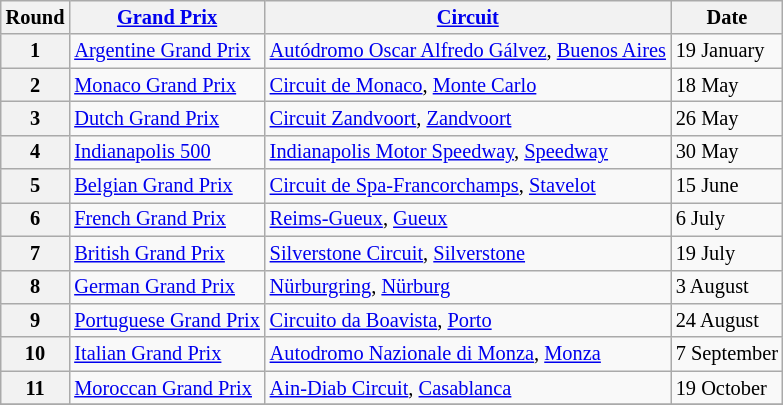<table class="wikitable" style="font-size: 85%;">
<tr>
<th>Round</th>
<th><a href='#'>Grand Prix</a></th>
<th><a href='#'>Circuit</a></th>
<th>Date</th>
</tr>
<tr>
<th>1</th>
<td><a href='#'>Argentine Grand Prix</a></td>
<td> <a href='#'>Autódromo Oscar Alfredo Gálvez</a>, <a href='#'>Buenos Aires</a></td>
<td>19 January</td>
</tr>
<tr>
<th>2</th>
<td><a href='#'>Monaco Grand Prix</a></td>
<td> <a href='#'>Circuit de Monaco</a>, <a href='#'>Monte Carlo</a></td>
<td>18 May</td>
</tr>
<tr>
<th>3</th>
<td><a href='#'>Dutch Grand Prix</a></td>
<td> <a href='#'>Circuit Zandvoort</a>, <a href='#'>Zandvoort</a></td>
<td>26 May</td>
</tr>
<tr>
<th>4</th>
<td><a href='#'>Indianapolis 500</a></td>
<td> <a href='#'>Indianapolis Motor Speedway</a>, <a href='#'>Speedway</a></td>
<td>30 May</td>
</tr>
<tr>
<th>5</th>
<td><a href='#'>Belgian Grand Prix</a></td>
<td> <a href='#'>Circuit de Spa-Francorchamps</a>, <a href='#'>Stavelot</a></td>
<td>15 June</td>
</tr>
<tr>
<th>6</th>
<td><a href='#'>French Grand Prix</a></td>
<td> <a href='#'>Reims-Gueux</a>, <a href='#'>Gueux</a></td>
<td>6 July</td>
</tr>
<tr>
<th>7</th>
<td><a href='#'>British Grand Prix</a></td>
<td> <a href='#'>Silverstone Circuit</a>, <a href='#'>Silverstone</a></td>
<td>19 July</td>
</tr>
<tr>
<th>8</th>
<td><a href='#'>German Grand Prix</a></td>
<td> <a href='#'>Nürburgring</a>, <a href='#'>Nürburg</a></td>
<td>3 August</td>
</tr>
<tr>
<th>9</th>
<td><a href='#'>Portuguese Grand Prix</a></td>
<td> <a href='#'>Circuito da Boavista</a>, <a href='#'>Porto</a></td>
<td>24 August</td>
</tr>
<tr>
<th>10</th>
<td><a href='#'>Italian Grand Prix</a></td>
<td> <a href='#'>Autodromo Nazionale di Monza</a>, <a href='#'>Monza</a></td>
<td>7 September</td>
</tr>
<tr>
<th>11</th>
<td><a href='#'>Moroccan Grand Prix</a></td>
<td> <a href='#'>Ain-Diab Circuit</a>, <a href='#'>Casablanca</a></td>
<td>19 October</td>
</tr>
<tr>
</tr>
</table>
